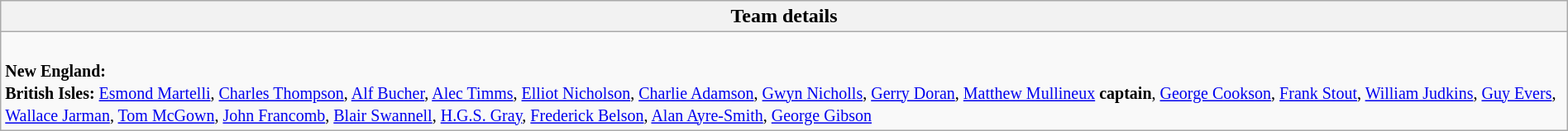<table class="wikitable collapsible collapsed" style="width:100%">
<tr>
<th>Team details</th>
</tr>
<tr>
<td><br><small><strong>New England:</strong><br>
<strong>British Isles:</strong> <a href='#'>Esmond Martelli</a>, <a href='#'>Charles Thompson</a>, <a href='#'>Alf Bucher</a>, <a href='#'>Alec Timms</a>, <a href='#'>Elliot Nicholson</a>, <a href='#'>Charlie Adamson</a>, <a href='#'>Gwyn Nicholls</a>, <a href='#'>Gerry Doran</a>, <a href='#'>Matthew Mullineux</a> <strong>captain</strong>, <a href='#'>George Cookson</a>, <a href='#'>Frank Stout</a>, <a href='#'>William Judkins</a>, <a href='#'>Guy Evers</a>, <a href='#'>Wallace Jarman</a>, <a href='#'>Tom McGown</a>, <a href='#'>John Francomb</a>, <a href='#'>Blair Swannell</a>, <a href='#'>H.G.S. Gray</a>, <a href='#'>Frederick Belson</a>, <a href='#'>Alan Ayre-Smith</a>, <a href='#'>George Gibson</a></small></td>
</tr>
</table>
